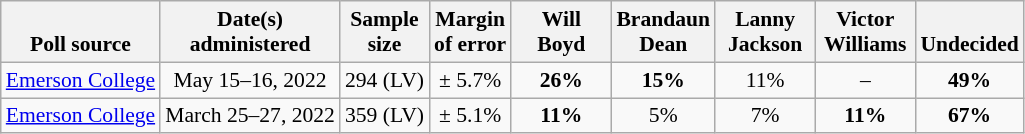<table class="wikitable" style="font-size:90%;text-align:center;">
<tr valign=bottom>
<th>Poll source</th>
<th>Date(s)<br>administered</th>
<th>Sample<br>size</th>
<th>Margin<br>of error</th>
<th style="width:60px;">Will<br>Boyd</th>
<th style="width:60px;">Brandaun<br>Dean</th>
<th style="width:60px;">Lanny<br>Jackson</th>
<th style="width:60px;">Victor<br>Williams</th>
<th>Undecided</th>
</tr>
<tr>
<td style="text-align:left;"><a href='#'>Emerson College</a></td>
<td>May 15–16, 2022</td>
<td>294 (LV)</td>
<td>± 5.7%</td>
<td><strong>26%</strong></td>
<td><strong>15%</strong></td>
<td>11%</td>
<td>–</td>
<td><strong>49%</strong></td>
</tr>
<tr>
<td style="text-align:left;"><a href='#'>Emerson College</a></td>
<td>March 25–27, 2022</td>
<td>359 (LV)</td>
<td>± 5.1%</td>
<td><strong>11%</strong></td>
<td>5%</td>
<td>7%</td>
<td><strong>11%</strong></td>
<td><strong>67%</strong></td>
</tr>
</table>
